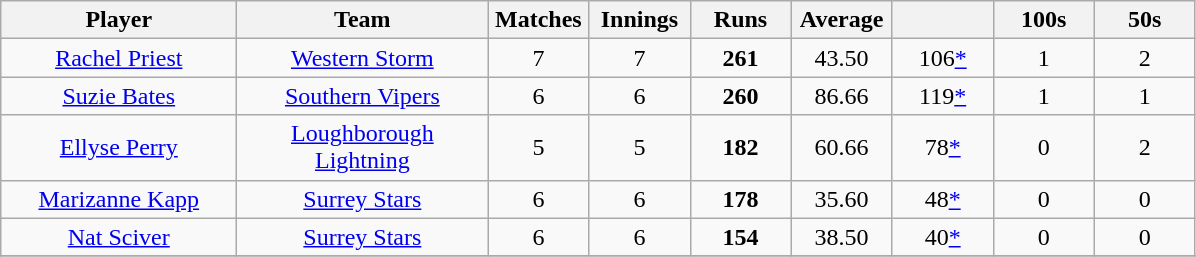<table class="wikitable" style="text-align:center;">
<tr>
<th width=150>Player</th>
<th width=160>Team</th>
<th width=60>Matches</th>
<th width=60>Innings</th>
<th width=60>Runs</th>
<th width=60>Average</th>
<th width=60></th>
<th width=60>100s</th>
<th width=60>50s</th>
</tr>
<tr>
<td><a href='#'>Rachel Priest</a></td>
<td><a href='#'>Western Storm</a></td>
<td>7</td>
<td>7</td>
<td><strong>261</strong></td>
<td>43.50</td>
<td>106<a href='#'>*</a></td>
<td>1</td>
<td>2</td>
</tr>
<tr>
<td><a href='#'>Suzie Bates</a></td>
<td><a href='#'>Southern Vipers</a></td>
<td>6</td>
<td>6</td>
<td><strong>260</strong></td>
<td>86.66</td>
<td>119<a href='#'>*</a></td>
<td>1</td>
<td>1</td>
</tr>
<tr>
<td><a href='#'>Ellyse Perry</a></td>
<td><a href='#'>Loughborough Lightning</a></td>
<td>5</td>
<td>5</td>
<td><strong>182</strong></td>
<td>60.66</td>
<td>78<a href='#'>*</a></td>
<td>0</td>
<td>2</td>
</tr>
<tr>
<td><a href='#'>Marizanne Kapp</a></td>
<td><a href='#'>Surrey Stars</a></td>
<td>6</td>
<td>6</td>
<td><strong>178</strong></td>
<td>35.60</td>
<td>48<a href='#'>*</a></td>
<td>0</td>
<td>0</td>
</tr>
<tr>
<td><a href='#'>Nat Sciver</a></td>
<td><a href='#'>Surrey Stars</a></td>
<td>6</td>
<td>6</td>
<td><strong>154</strong></td>
<td>38.50</td>
<td>40<a href='#'>*</a></td>
<td>0</td>
<td>0</td>
</tr>
<tr>
</tr>
</table>
